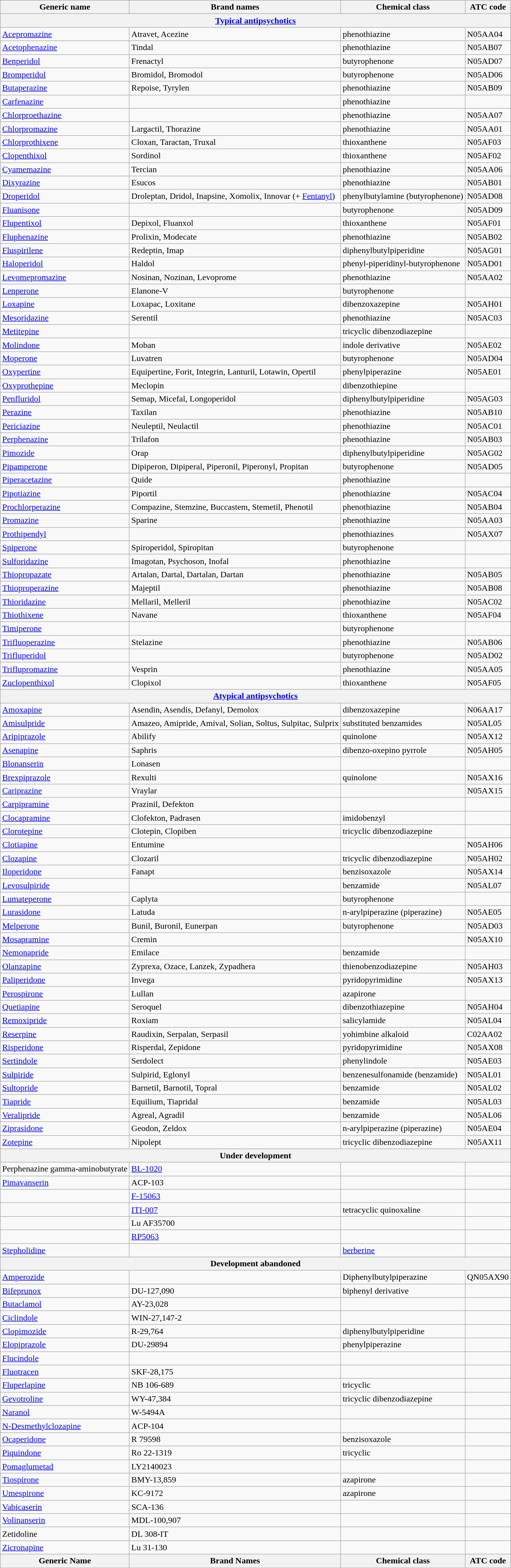<table class="wikitable">
<tr>
<th>Generic name</th>
<th>Brand names</th>
<th>Chemical class</th>
<th>ATC code</th>
</tr>
<tr>
<th colspan="4"><a href='#'>Typical antipsychotics</a></th>
</tr>
<tr>
<td><a href='#'>Acepromazine</a></td>
<td>Atravet,  Acezine</td>
<td>phenothiazine</td>
<td>N05AA04</td>
</tr>
<tr>
<td><a href='#'>Acetophenazine</a></td>
<td>Tindal</td>
<td>phenothiazine</td>
<td>N05AB07</td>
</tr>
<tr>
<td><a href='#'>Benperidol</a></td>
<td>Frenactyl</td>
<td>butyrophenone</td>
<td>N05AD07</td>
</tr>
<tr>
<td><a href='#'>Bromperidol</a></td>
<td>Bromidol, Bromodol</td>
<td>butyrophenone</td>
<td>N05AD06</td>
</tr>
<tr>
<td><a href='#'>Butaperazine</a></td>
<td>Repoise, Tyrylen</td>
<td>phenothiazine</td>
<td>N05AB09</td>
</tr>
<tr>
<td><a href='#'>Carfenazine</a></td>
<td></td>
<td>phenothiazine</td>
<td></td>
</tr>
<tr>
<td><a href='#'>Chlorproethazine</a></td>
<td></td>
<td>phenothiazine</td>
<td>N05AA07</td>
</tr>
<tr>
<td><a href='#'>Chlorpromazine</a></td>
<td>Largactil, Thorazine</td>
<td>phenothiazine</td>
<td>N05AA01</td>
</tr>
<tr>
<td><a href='#'>Chlorprothixene</a></td>
<td>Cloxan, Taractan, Truxal</td>
<td>thioxanthene</td>
<td>N05AF03</td>
</tr>
<tr>
<td><a href='#'>Clopenthixol</a></td>
<td>Sordinol</td>
<td>thioxanthene</td>
<td>N05AF02</td>
</tr>
<tr>
<td><a href='#'>Cyamemazine</a></td>
<td>Tercian</td>
<td>phenothiazine</td>
<td>N05AA06</td>
</tr>
<tr>
<td><a href='#'>Dixyrazine</a></td>
<td>Esucos</td>
<td>phenothiazine</td>
<td>N05AB01</td>
</tr>
<tr>
<td><a href='#'>Droperidol</a></td>
<td>Droleptan, Dridol, Inapsine, Xomolix, Innovar (+ <a href='#'>Fentanyl</a>)</td>
<td>phenylbutylamine (butyrophenone)</td>
<td>N05AD08</td>
</tr>
<tr>
<td><a href='#'>Fluanisone</a></td>
<td></td>
<td>butyrophenone</td>
<td>N05AD09</td>
</tr>
<tr>
<td><a href='#'>Flupentixol</a></td>
<td>Depixol, Fluanxol</td>
<td>thioxanthene</td>
<td>N05AF01</td>
</tr>
<tr>
<td><a href='#'>Fluphenazine</a></td>
<td>Prolixin, Modecate</td>
<td>phenothiazine</td>
<td>N05AB02</td>
</tr>
<tr>
<td><a href='#'>Fluspirilene</a></td>
<td>Redeptin, Imap</td>
<td>diphenylbutylpiperidine</td>
<td>N05AG01</td>
</tr>
<tr>
<td><a href='#'>Haloperidol</a></td>
<td>Haldol</td>
<td>phenyl-piperidinyl-butyrophenone</td>
<td>N05AD01</td>
</tr>
<tr>
<td><a href='#'>Levomepromazine</a></td>
<td>Nosinan, Nozinan, Levoprome</td>
<td>phenothiazine</td>
<td>N05AA02</td>
</tr>
<tr>
<td><a href='#'>Lenperone</a></td>
<td>Elanone-V</td>
<td>butyrophenone</td>
<td></td>
</tr>
<tr>
<td><a href='#'>Loxapine</a></td>
<td>Loxapac, Loxitane</td>
<td>dibenzoxazepine</td>
<td>N05AH01</td>
</tr>
<tr>
<td><a href='#'>Mesoridazine</a></td>
<td>Serentil</td>
<td>phenothiazine</td>
<td>N05AC03</td>
</tr>
<tr>
<td><a href='#'>Metitepine</a></td>
<td></td>
<td>tricyclic dibenzodiazepine</td>
<td></td>
</tr>
<tr>
<td><a href='#'>Molindone</a></td>
<td>Moban</td>
<td>indole derivative</td>
<td>N05AE02</td>
</tr>
<tr>
<td><a href='#'>Moperone</a></td>
<td>Luvatren</td>
<td>butyrophenone</td>
<td>N05AD04</td>
</tr>
<tr>
<td><a href='#'>Oxypertine</a></td>
<td>Equipertine, Forit, Integrin, Lanturil, Lotawin, Opertil</td>
<td>phenylpiperazine</td>
<td>N05AE01</td>
</tr>
<tr>
<td><a href='#'>Oxyprothepine</a></td>
<td>Meclopin</td>
<td>dibenzothiepine</td>
<td></td>
</tr>
<tr>
<td><a href='#'>Penfluridol</a></td>
<td>Semap, Micefal, Longoperidol</td>
<td>diphenylbutylpiperidine</td>
<td>N05AG03</td>
</tr>
<tr>
<td><a href='#'>Perazine</a></td>
<td>Taxilan</td>
<td>phenothiazine</td>
<td>N05AB10</td>
</tr>
<tr>
<td><a href='#'>Periciazine</a></td>
<td>Neuleptil, Neulactil</td>
<td>phenothiazine</td>
<td>N05AC01</td>
</tr>
<tr>
<td><a href='#'>Perphenazine</a></td>
<td>Trilafon</td>
<td>phenothiazine</td>
<td>N05AB03</td>
</tr>
<tr>
<td><a href='#'>Pimozide</a></td>
<td>Orap</td>
<td>diphenylbutylpiperidine</td>
<td>N05AG02</td>
</tr>
<tr>
<td><a href='#'>Pipamperone</a></td>
<td>Dipiperon, Dipiperal, Piperonil, Piperonyl, Propitan</td>
<td>butyrophenone</td>
<td>N05AD05</td>
</tr>
<tr>
<td><a href='#'>Piperacetazine</a></td>
<td>Quide</td>
<td>phenothiazine</td>
<td></td>
</tr>
<tr>
<td><a href='#'>Pipotiazine</a></td>
<td>Piportil</td>
<td>phenothiazine</td>
<td>N05AC04</td>
</tr>
<tr>
<td><a href='#'>Prochlorperazine</a></td>
<td>Compazine, Stemzine, Buccastem, Stemetil, Phenotil</td>
<td>phenothiazine</td>
<td>N05AB04</td>
</tr>
<tr>
<td><a href='#'>Promazine</a></td>
<td>Sparine</td>
<td>phenothiazine</td>
<td>N05AA03</td>
</tr>
<tr>
<td><a href='#'>Prothipendyl</a></td>
<td></td>
<td>phenothiazines</td>
<td>N05AX07</td>
</tr>
<tr>
<td><a href='#'>Spiperone</a></td>
<td>Spiroperidol, Spiropitan</td>
<td>butyrophenone</td>
<td></td>
</tr>
<tr>
<td><a href='#'>Sulforidazine</a></td>
<td>Imagotan, Psychoson, Inofal</td>
<td>phenothiazine</td>
<td></td>
</tr>
<tr>
<td><a href='#'>Thiopropazate</a></td>
<td>Artalan, Dartal, Dartalan, Dartan</td>
<td>phenothiazine</td>
<td>N05AB05</td>
</tr>
<tr>
<td><a href='#'>Thioproperazine</a></td>
<td>Majeptil</td>
<td>phenothiazine</td>
<td>N05AB08</td>
</tr>
<tr>
<td><a href='#'>Thioridazine</a></td>
<td>Mellaril, Melleril</td>
<td>phenothiazine</td>
<td>N05AC02</td>
</tr>
<tr>
<td><a href='#'>Thiothixene</a></td>
<td>Navane</td>
<td>thioxanthene</td>
<td>N05AF04</td>
</tr>
<tr>
<td><a href='#'>Timiperone</a></td>
<td></td>
<td>butyrophenone</td>
<td></td>
</tr>
<tr>
<td><a href='#'>Trifluoperazine</a></td>
<td>Stelazine</td>
<td>phenothiazine</td>
<td>N05AB06</td>
</tr>
<tr>
<td><a href='#'>Trifluperidol</a></td>
<td></td>
<td>butyrophenone</td>
<td>N05AD02</td>
</tr>
<tr>
<td><a href='#'>Triflupromazine</a></td>
<td>Vesprin</td>
<td>phenothiazine</td>
<td>N05AA05</td>
</tr>
<tr>
<td><a href='#'>Zuclopenthixol</a></td>
<td>Clopixol</td>
<td>thioxanthene</td>
<td>N05AF05</td>
</tr>
<tr>
<th colspan="4"><a href='#'>Atypical antipsychotics</a></th>
</tr>
<tr>
<td><a href='#'>Amoxapine</a></td>
<td>Asendin, Asendis, Defanyl, Demolox</td>
<td>dibenzoxazepine</td>
<td>N06AA17</td>
</tr>
<tr>
<td><a href='#'>Amisulpride</a></td>
<td>Amazeo, Amipride, Amival, Solian, Soltus, Sulpitac, Sulprix</td>
<td>substituted benzamides</td>
<td>N05AL05</td>
</tr>
<tr>
<td><a href='#'>Aripiprazole</a></td>
<td>Abilify</td>
<td>quinolone</td>
<td>N05AX12</td>
</tr>
<tr>
<td><a href='#'>Asenapine</a></td>
<td>Saphris</td>
<td>dibenzo-oxepino pyrrole</td>
<td>N05AH05</td>
</tr>
<tr>
<td><a href='#'>Blonanserin</a></td>
<td>Lonasen</td>
<td></td>
<td></td>
</tr>
<tr>
<td><a href='#'>Brexpiprazole</a></td>
<td>Rexulti</td>
<td>quinolone</td>
<td>N05AX16</td>
</tr>
<tr>
<td><a href='#'>Cariprazine</a></td>
<td>Vraylar</td>
<td></td>
<td>N05AX15</td>
</tr>
<tr>
<td><a href='#'>Carpipramine</a></td>
<td>Prazinil, Defekton</td>
<td></td>
<td></td>
</tr>
<tr>
<td><a href='#'>Clocapramine</a></td>
<td>Clofekton, Padrasen</td>
<td>imidobenzyl</td>
<td></td>
</tr>
<tr>
<td><a href='#'>Clorotepine</a></td>
<td>Clotepin, Clopiben</td>
<td>tricyclic dibenzodiazepine</td>
<td></td>
</tr>
<tr>
<td><a href='#'>Clotiapine</a></td>
<td>Entumine</td>
<td></td>
<td>N05AH06</td>
</tr>
<tr>
<td><a href='#'>Clozapine</a></td>
<td>Clozaril</td>
<td>tricyclic dibenzodiazepine</td>
<td>N05AH02</td>
</tr>
<tr>
<td><a href='#'>Iloperidone</a></td>
<td>Fanapt</td>
<td>benzisoxazole</td>
<td>N05AX14</td>
</tr>
<tr>
<td><a href='#'>Levosulpiride</a></td>
<td></td>
<td>benzamide</td>
<td>N05AL07</td>
</tr>
<tr>
<td><a href='#'>Lumateperone</a></td>
<td>Caplyta</td>
<td>butyrophenone</td>
</tr>
<tr>
<td><a href='#'>Lurasidone</a></td>
<td>Latuda</td>
<td>n-arylpiperazine (piperazine)</td>
<td>N05AE05</td>
</tr>
<tr>
<td><a href='#'>Melperone</a></td>
<td>Bunil, Buronil, Eunerpan</td>
<td>butyrophenone</td>
<td>N05AD03</td>
</tr>
<tr>
<td><a href='#'>Mosapramine</a></td>
<td>Cremin</td>
<td></td>
<td>N05AX10</td>
</tr>
<tr>
<td><a href='#'>Nemonapride</a></td>
<td>Emilace</td>
<td>benzamide</td>
<td></td>
</tr>
<tr>
<td><a href='#'>Olanzapine</a></td>
<td>Zyprexa, Ozace, Lanzek, Zypadhera</td>
<td>thienobenzodiazepine</td>
<td>N05AH03</td>
</tr>
<tr>
<td><a href='#'>Paliperidone</a></td>
<td>Invega</td>
<td>pyridopyrimidine</td>
<td>N05AX13</td>
</tr>
<tr>
<td><a href='#'>Perospirone</a></td>
<td>Lullan</td>
<td>azapirone</td>
<td></td>
</tr>
<tr>
<td><a href='#'>Quetiapine</a></td>
<td>Seroquel</td>
<td>dibenzothiazepine</td>
<td>N05AH04</td>
</tr>
<tr>
<td><a href='#'>Remoxipride</a></td>
<td>Roxiam</td>
<td>salicylamide</td>
<td>N05AL04</td>
</tr>
<tr>
<td><a href='#'>Reserpine</a></td>
<td>Raudixin, Serpalan, Serpasil</td>
<td>yohimbine alkaloid</td>
<td>C02AA02</td>
</tr>
<tr>
<td><a href='#'>Risperidone</a></td>
<td>Risperdal, Zepidone</td>
<td>pyridopyrimidine</td>
<td>N05AX08</td>
</tr>
<tr>
<td><a href='#'>Sertindole</a></td>
<td>Serdolect</td>
<td>phenylindole</td>
<td>N05AE03</td>
</tr>
<tr>
<td><a href='#'>Sulpiride</a></td>
<td>Sulpirid, Eglonyl</td>
<td>benzenesulfonamide (benzamide)</td>
<td>N05AL01</td>
</tr>
<tr>
<td><a href='#'>Sultopride</a></td>
<td>Barnetil, Barnotil, Topral</td>
<td>benzamide</td>
<td>N05AL02</td>
</tr>
<tr>
<td><a href='#'>Tiapride</a></td>
<td>Equilium, Tiapridal</td>
<td>benzamide</td>
<td>N05AL03</td>
</tr>
<tr>
<td><a href='#'>Veralipride</a></td>
<td>Agreal, Agradil</td>
<td>benzamide</td>
<td>N05AL06</td>
</tr>
<tr>
<td><a href='#'>Ziprasidone</a></td>
<td>Geodon, Zeldox</td>
<td>n-arylpiperazine (piperazine)</td>
<td>N05AE04</td>
</tr>
<tr>
<td><a href='#'>Zotepine</a></td>
<td>Nipolept</td>
<td>tricyclic dibenzodiazepine</td>
<td>N05AX11</td>
</tr>
<tr>
<th colspan="4">Under development</th>
</tr>
<tr>
<td>Perphenazine gamma-aminobutyrate</td>
<td><a href='#'>BL-1020</a></td>
<td></td>
<td></td>
</tr>
<tr>
<td><a href='#'>Pimavanserin</a></td>
<td>ACP-103</td>
<td></td>
<td></td>
</tr>
<tr>
<td></td>
<td><a href='#'>F-15063</a></td>
<td></td>
<td></td>
</tr>
<tr>
<td></td>
<td><a href='#'>ITI-007</a></td>
<td>tetracyclic quinoxaline</td>
<td></td>
</tr>
<tr>
<td></td>
<td>Lu AF35700</td>
<td></td>
<td></td>
</tr>
<tr>
<td></td>
<td><a href='#'>RP5063</a></td>
<td></td>
<td></td>
</tr>
<tr>
<td><a href='#'>Stepholidine</a></td>
<td></td>
<td><a href='#'>berberine</a></td>
<td></td>
</tr>
<tr>
<th colspan="4">Development abandoned</th>
</tr>
<tr>
<td><a href='#'>Amperozide</a></td>
<td></td>
<td>Diphenylbutylpiperazine</td>
<td>QN05AX90</td>
</tr>
<tr>
<td><a href='#'>Bifeprunox</a></td>
<td>DU-127,090</td>
<td>biphenyl derivative</td>
<td></td>
</tr>
<tr>
<td><a href='#'>Butaclamol</a></td>
<td>AY-23,028</td>
<td></td>
<td></td>
</tr>
<tr>
<td><a href='#'>Ciclindole</a></td>
<td>WIN-27,147-2</td>
<td></td>
<td></td>
</tr>
<tr>
<td><a href='#'>Clopimozide</a></td>
<td>R-29,764</td>
<td>diphenylbutylpiperidine</td>
<td></td>
</tr>
<tr>
<td><a href='#'>Elopiprazole</a></td>
<td>DU-29894</td>
<td>phenylpiperazine</td>
<td></td>
</tr>
<tr>
<td><a href='#'>Flucindole</a></td>
<td></td>
<td></td>
<td></td>
</tr>
<tr>
<td><a href='#'>Fluotracen</a></td>
<td>SKF-28,175</td>
<td></td>
<td></td>
</tr>
<tr>
<td><a href='#'>Fluperlapine</a></td>
<td>NB 106-689</td>
<td>tricyclic</td>
<td></td>
</tr>
<tr>
<td><a href='#'>Gevotroline</a></td>
<td>WY-47,384</td>
<td>tricyclic dibenzodiazepine</td>
<td></td>
</tr>
<tr>
<td><a href='#'>Naranol</a></td>
<td>W-5494A</td>
<td></td>
<td></td>
</tr>
<tr>
<td><a href='#'>N-Desmethylclozapine</a></td>
<td>ACP-104</td>
<td></td>
<td></td>
</tr>
<tr>
<td><a href='#'>Ocaperidone</a></td>
<td>R 79598</td>
<td>benzisoxazole</td>
<td></td>
</tr>
<tr>
<td><a href='#'>Piquindone</a></td>
<td>Ro 22-1319</td>
<td>tricyclic</td>
<td></td>
</tr>
<tr>
<td><a href='#'>Pomaglumetad</a></td>
<td>LY2140023</td>
<td></td>
<td></td>
</tr>
<tr>
<td><a href='#'>Tiospirone</a></td>
<td>BMY-13,859</td>
<td>azapirone</td>
<td></td>
</tr>
<tr>
<td><a href='#'>Umespirone</a></td>
<td>KC-9172</td>
<td>azapirone</td>
<td></td>
</tr>
<tr>
<td><a href='#'>Vabicaserin</a></td>
<td>SCA-136</td>
<td></td>
<td></td>
</tr>
<tr>
<td><a href='#'>Volinanserin</a></td>
<td>MDL-100,907</td>
<td></td>
<td></td>
</tr>
<tr>
<td>Zetidoline</td>
<td>DL 308-IT</td>
<td></td>
<td></td>
</tr>
<tr>
<td><a href='#'>Zicronapine</a></td>
<td>Lu 31-130</td>
<td></td>
<td></td>
</tr>
<tr>
<th>Generic Name</th>
<th>Brand Names</th>
<th>Chemical class</th>
<th>ATC code</th>
</tr>
</table>
